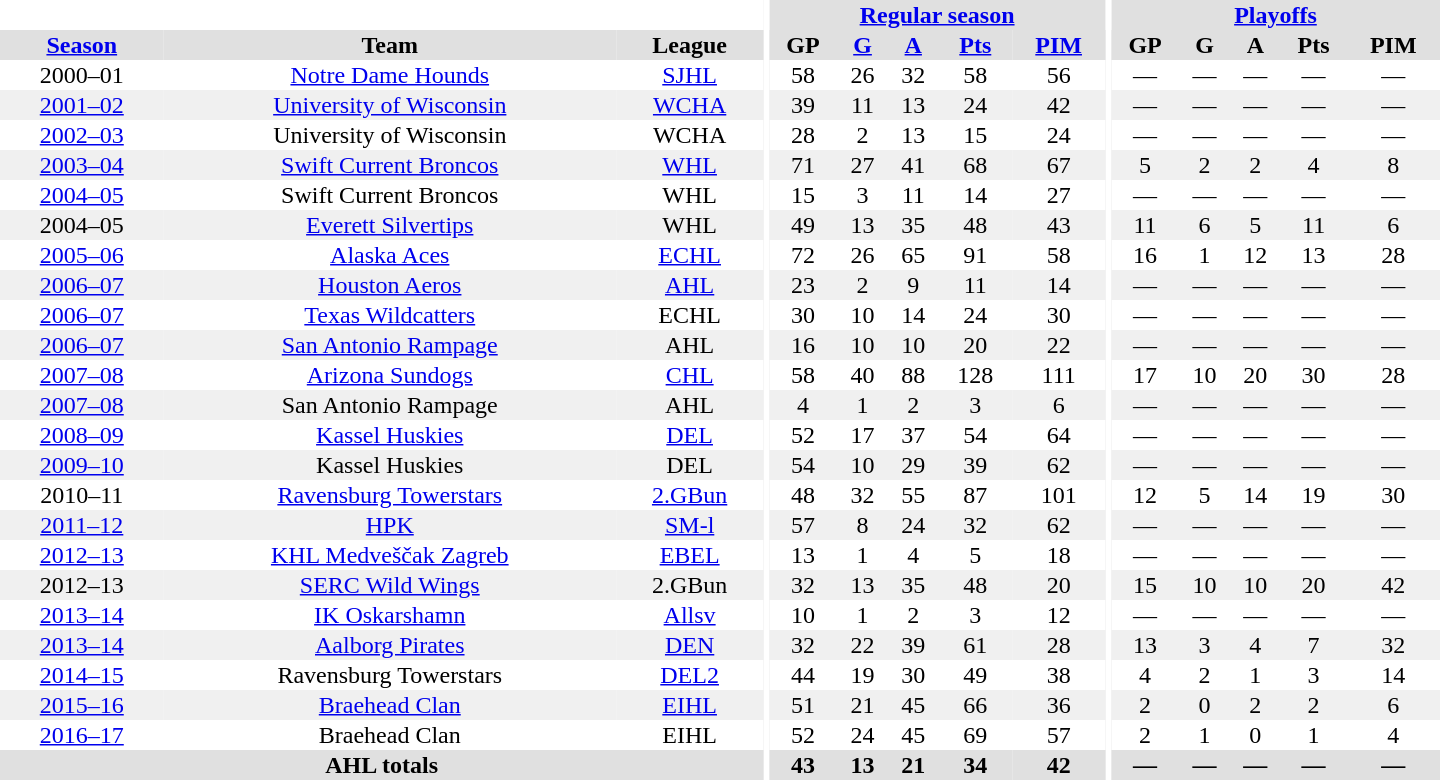<table border="0" cellpadding="1" cellspacing="0" style="text-align:center; width:60em">
<tr bgcolor="#e0e0e0">
<th colspan="3" bgcolor="#ffffff"></th>
<th rowspan="99" bgcolor="#ffffff"></th>
<th colspan="5"><a href='#'>Regular season</a></th>
<th rowspan="99" bgcolor="#ffffff"></th>
<th colspan="5"><a href='#'>Playoffs</a></th>
</tr>
<tr bgcolor="#e0e0e0">
<th><a href='#'>Season</a></th>
<th>Team</th>
<th>League</th>
<th>GP</th>
<th><a href='#'>G</a></th>
<th><a href='#'>A</a></th>
<th><a href='#'>Pts</a></th>
<th><a href='#'>PIM</a></th>
<th>GP</th>
<th>G</th>
<th>A</th>
<th>Pts</th>
<th>PIM</th>
</tr>
<tr>
<td>2000–01</td>
<td><a href='#'>Notre Dame Hounds</a></td>
<td><a href='#'>SJHL</a></td>
<td>58</td>
<td>26</td>
<td>32</td>
<td>58</td>
<td>56</td>
<td>—</td>
<td>—</td>
<td>—</td>
<td>—</td>
<td>—</td>
</tr>
<tr bgcolor="#f0f0f0">
<td><a href='#'>2001–02</a></td>
<td><a href='#'>University of Wisconsin</a></td>
<td><a href='#'>WCHA</a></td>
<td>39</td>
<td>11</td>
<td>13</td>
<td>24</td>
<td>42</td>
<td>—</td>
<td>—</td>
<td>—</td>
<td>—</td>
<td>—</td>
</tr>
<tr>
<td><a href='#'>2002–03</a></td>
<td>University of Wisconsin</td>
<td>WCHA</td>
<td>28</td>
<td>2</td>
<td>13</td>
<td>15</td>
<td>24</td>
<td>—</td>
<td>—</td>
<td>—</td>
<td>—</td>
<td>—</td>
</tr>
<tr bgcolor="#f0f0f0">
<td><a href='#'>2003–04</a></td>
<td><a href='#'>Swift Current Broncos</a></td>
<td><a href='#'>WHL</a></td>
<td>71</td>
<td>27</td>
<td>41</td>
<td>68</td>
<td>67</td>
<td>5</td>
<td>2</td>
<td>2</td>
<td>4</td>
<td>8</td>
</tr>
<tr>
<td><a href='#'>2004–05</a></td>
<td>Swift Current Broncos</td>
<td>WHL</td>
<td>15</td>
<td>3</td>
<td>11</td>
<td>14</td>
<td>27</td>
<td>—</td>
<td>—</td>
<td>—</td>
<td>—</td>
<td>—</td>
</tr>
<tr bgcolor="#f0f0f0">
<td>2004–05</td>
<td><a href='#'>Everett Silvertips</a></td>
<td>WHL</td>
<td>49</td>
<td>13</td>
<td>35</td>
<td>48</td>
<td>43</td>
<td>11</td>
<td>6</td>
<td>5</td>
<td>11</td>
<td>6</td>
</tr>
<tr>
<td><a href='#'>2005–06</a></td>
<td><a href='#'>Alaska Aces</a></td>
<td><a href='#'>ECHL</a></td>
<td>72</td>
<td>26</td>
<td>65</td>
<td>91</td>
<td>58</td>
<td>16</td>
<td>1</td>
<td>12</td>
<td>13</td>
<td>28</td>
</tr>
<tr bgcolor="#f0f0f0">
<td><a href='#'>2006–07</a></td>
<td><a href='#'>Houston Aeros</a></td>
<td><a href='#'>AHL</a></td>
<td>23</td>
<td>2</td>
<td>9</td>
<td>11</td>
<td>14</td>
<td>—</td>
<td>—</td>
<td>—</td>
<td>—</td>
<td>—</td>
</tr>
<tr>
<td><a href='#'>2006–07</a></td>
<td><a href='#'>Texas Wildcatters</a></td>
<td>ECHL</td>
<td>30</td>
<td>10</td>
<td>14</td>
<td>24</td>
<td>30</td>
<td>—</td>
<td>—</td>
<td>—</td>
<td>—</td>
<td>—</td>
</tr>
<tr bgcolor="#f0f0f0">
<td><a href='#'>2006–07</a></td>
<td><a href='#'>San Antonio Rampage</a></td>
<td>AHL</td>
<td>16</td>
<td>10</td>
<td>10</td>
<td>20</td>
<td>22</td>
<td>—</td>
<td>—</td>
<td>—</td>
<td>—</td>
<td>—</td>
</tr>
<tr>
<td><a href='#'>2007–08</a></td>
<td><a href='#'>Arizona Sundogs</a></td>
<td><a href='#'>CHL</a></td>
<td>58</td>
<td>40</td>
<td>88</td>
<td>128</td>
<td>111</td>
<td>17</td>
<td>10</td>
<td>20</td>
<td>30</td>
<td>28</td>
</tr>
<tr bgcolor="#f0f0f0">
<td><a href='#'>2007–08</a></td>
<td>San Antonio Rampage</td>
<td>AHL</td>
<td>4</td>
<td>1</td>
<td>2</td>
<td>3</td>
<td>6</td>
<td>—</td>
<td>—</td>
<td>—</td>
<td>—</td>
<td>—</td>
</tr>
<tr>
<td><a href='#'>2008–09</a></td>
<td><a href='#'>Kassel Huskies</a></td>
<td><a href='#'>DEL</a></td>
<td>52</td>
<td>17</td>
<td>37</td>
<td>54</td>
<td>64</td>
<td>—</td>
<td>—</td>
<td>—</td>
<td>—</td>
<td>—</td>
</tr>
<tr bgcolor="#f0f0f0">
<td><a href='#'>2009–10</a></td>
<td>Kassel Huskies</td>
<td>DEL</td>
<td>54</td>
<td>10</td>
<td>29</td>
<td>39</td>
<td>62</td>
<td>—</td>
<td>—</td>
<td>—</td>
<td>—</td>
<td>—</td>
</tr>
<tr>
<td>2010–11</td>
<td><a href='#'>Ravensburg Towerstars</a></td>
<td><a href='#'>2.GBun</a></td>
<td>48</td>
<td>32</td>
<td>55</td>
<td>87</td>
<td>101</td>
<td>12</td>
<td>5</td>
<td>14</td>
<td>19</td>
<td>30</td>
</tr>
<tr bgcolor="#f0f0f0">
<td><a href='#'>2011–12</a></td>
<td><a href='#'>HPK</a></td>
<td><a href='#'>SM-l</a></td>
<td>57</td>
<td>8</td>
<td>24</td>
<td>32</td>
<td>62</td>
<td>—</td>
<td>—</td>
<td>—</td>
<td>—</td>
<td>—</td>
</tr>
<tr>
<td><a href='#'>2012–13</a></td>
<td><a href='#'>KHL Medveščak Zagreb</a></td>
<td><a href='#'>EBEL</a></td>
<td>13</td>
<td>1</td>
<td>4</td>
<td>5</td>
<td>18</td>
<td>—</td>
<td>—</td>
<td>—</td>
<td>—</td>
<td>—</td>
</tr>
<tr bgcolor="#f0f0f0">
<td>2012–13</td>
<td><a href='#'>SERC Wild Wings</a></td>
<td>2.GBun</td>
<td>32</td>
<td>13</td>
<td>35</td>
<td>48</td>
<td>20</td>
<td>15</td>
<td>10</td>
<td>10</td>
<td>20</td>
<td>42</td>
</tr>
<tr>
<td><a href='#'>2013–14</a></td>
<td><a href='#'>IK Oskarshamn</a></td>
<td><a href='#'>Allsv</a></td>
<td>10</td>
<td>1</td>
<td>2</td>
<td>3</td>
<td>12</td>
<td>—</td>
<td>—</td>
<td>—</td>
<td>—</td>
<td>—</td>
</tr>
<tr bgcolor="#f0f0f0">
<td><a href='#'>2013–14</a></td>
<td><a href='#'>Aalborg Pirates</a></td>
<td><a href='#'>DEN</a></td>
<td>32</td>
<td>22</td>
<td>39</td>
<td>61</td>
<td>28</td>
<td>13</td>
<td>3</td>
<td>4</td>
<td>7</td>
<td>32</td>
</tr>
<tr>
<td><a href='#'>2014–15</a></td>
<td>Ravensburg Towerstars</td>
<td><a href='#'>DEL2</a></td>
<td>44</td>
<td>19</td>
<td>30</td>
<td>49</td>
<td>38</td>
<td>4</td>
<td>2</td>
<td>1</td>
<td>3</td>
<td>14</td>
</tr>
<tr>
</tr>
<tr bgcolor="#f0f0f0">
<td><a href='#'>2015–16</a></td>
<td><a href='#'>Braehead Clan</a></td>
<td><a href='#'>EIHL</a></td>
<td>51</td>
<td>21</td>
<td>45</td>
<td>66</td>
<td>36</td>
<td>2</td>
<td>0</td>
<td>2</td>
<td>2</td>
<td>6</td>
</tr>
<tr>
<td><a href='#'>2016–17</a></td>
<td>Braehead Clan</td>
<td>EIHL</td>
<td>52</td>
<td>24</td>
<td>45</td>
<td>69</td>
<td>57</td>
<td>2</td>
<td>1</td>
<td>0</td>
<td>1</td>
<td>4</td>
</tr>
<tr bgcolor="#e0e0e0">
<th colspan="3">AHL totals</th>
<th>43</th>
<th>13</th>
<th>21</th>
<th>34</th>
<th>42</th>
<th>—</th>
<th>—</th>
<th>—</th>
<th>—</th>
<th>—</th>
</tr>
</table>
